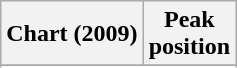<table class="wikitable sortable plainrowheaders" style="text-align:center">
<tr>
<th>Chart (2009)</th>
<th>Peak<br>position</th>
</tr>
<tr>
</tr>
<tr>
</tr>
</table>
